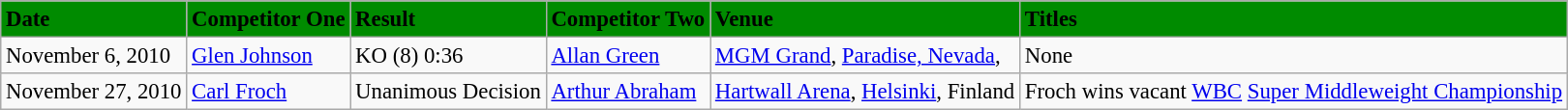<table class="wikitable" style="margin:0.5em auto; font-size:95%">
<tr style="background:#008b00;">
<td><strong>Date</strong></td>
<td><strong>Competitor One</strong></td>
<td><strong>Result</strong></td>
<td><strong>Competitor Two</strong></td>
<td><strong>Venue</strong></td>
<td><strong>Titles</strong></td>
</tr>
<tr>
<td>November 6, 2010</td>
<td><a href='#'>Glen Johnson</a></td>
<td>KO (8) 0:36</td>
<td><a href='#'>Allan Green</a></td>
<td><a href='#'>MGM Grand</a>, <a href='#'>Paradise, Nevada</a>, </td>
<td>None</td>
</tr>
<tr>
<td>November 27, 2010</td>
<td><a href='#'>Carl Froch</a></td>
<td>Unanimous Decision</td>
<td><a href='#'>Arthur Abraham</a></td>
<td><a href='#'>Hartwall Arena</a>, <a href='#'>Helsinki</a>,  Finland</td>
<td>Froch wins vacant <a href='#'>WBC</a> <a href='#'>Super Middleweight Championship</a></td>
</tr>
</table>
